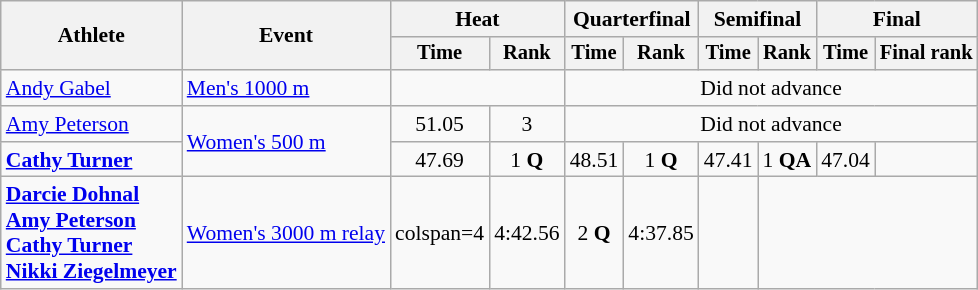<table class=wikitable style=font-size:90%;text-align:center>
<tr>
<th rowspan=2>Athlete</th>
<th rowspan=2>Event</th>
<th colspan=2>Heat</th>
<th colspan=2>Quarterfinal</th>
<th colspan=2>Semifinal</th>
<th colspan=2>Final</th>
</tr>
<tr style=font-size:95%>
<th>Time</th>
<th>Rank</th>
<th>Time</th>
<th>Rank</th>
<th>Time</th>
<th>Rank</th>
<th>Time</th>
<th>Final rank</th>
</tr>
<tr>
<td align=left><a href='#'>Andy Gabel</a></td>
<td align=left><a href='#'>Men's 1000 m</a></td>
<td colspan=2></td>
<td colspan=6>Did not advance</td>
</tr>
<tr>
<td align=left><a href='#'>Amy Peterson</a></td>
<td align=left rowspan=2><a href='#'>Women's 500 m</a></td>
<td>51.05</td>
<td>3</td>
<td colspan=6>Did not advance</td>
</tr>
<tr>
<td align=left><strong><a href='#'>Cathy Turner</a></strong></td>
<td>47.69</td>
<td>1 <strong>Q</strong></td>
<td>48.51</td>
<td>1 <strong>Q</strong></td>
<td>47.41</td>
<td>1 <strong>QA</strong></td>
<td>47.04</td>
<td></td>
</tr>
<tr>
<td align=left><strong><a href='#'>Darcie Dohnal</a><br><a href='#'>Amy Peterson</a><br><a href='#'>Cathy Turner</a><br><a href='#'>Nikki Ziegelmeyer</a></strong></td>
<td align=left><a href='#'>Women's 3000 m relay</a></td>
<td>colspan=4 </td>
<td>4:42.56</td>
<td>2 <strong>Q</strong></td>
<td>4:37.85</td>
<td></td>
</tr>
</table>
